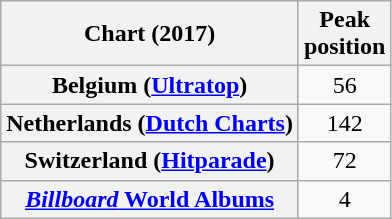<table class="wikitable plainrowheaders sortable" style="text-align:center;">
<tr>
<th scope="col">Chart (2017)</th>
<th scope="col">Peak<br>position</th>
</tr>
<tr>
<th scope="row">Belgium (<a href='#'>Ultratop</a>)</th>
<td style="text-align:center;">56</td>
</tr>
<tr>
<th scope="row">Netherlands (<a href='#'>Dutch Charts</a>)</th>
<td style="text-align:center;">142</td>
</tr>
<tr>
<th scope="row">Switzerland (<a href='#'>Hitparade</a>)</th>
<td style="text-align:center;">72</td>
</tr>
<tr>
<th scope="row"><a href='#'><em>Billboard</em> World Albums</a></th>
<td style="text-align:center;">4</td>
</tr>
</table>
